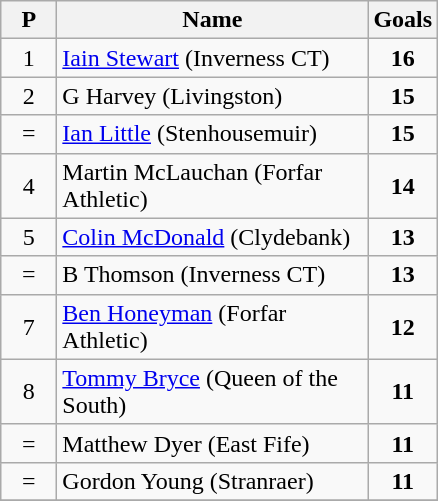<table class="wikitable" style="text-align: center;">
<tr>
<th width=30>P</th>
<th width=200>Name</th>
<th width=30>Goals</th>
</tr>
<tr>
<td>1</td>
<td style="text-align:left;"> <a href='#'>Iain Stewart</a> (Inverness CT)</td>
<td><strong>16</strong></td>
</tr>
<tr>
<td>2</td>
<td style="text-align:left;"> G Harvey (Livingston)</td>
<td><strong>15 </strong></td>
</tr>
<tr>
<td>=</td>
<td style="text-align:left;"> <a href='#'>Ian Little</a> (Stenhousemuir)</td>
<td><strong>15 </strong></td>
</tr>
<tr>
<td>4</td>
<td style="text-align:left;"> Martin McLauchan (Forfar Athletic)</td>
<td><strong>14</strong></td>
</tr>
<tr>
<td>5</td>
<td style="text-align:left;"> <a href='#'>Colin McDonald</a> (Clydebank)</td>
<td><strong>13</strong></td>
</tr>
<tr>
<td>=</td>
<td style="text-align:left;"> B Thomson (Inverness CT)</td>
<td><strong>13</strong></td>
</tr>
<tr>
<td>7</td>
<td style="text-align:left;"> <a href='#'>Ben Honeyman</a> (Forfar Athletic)</td>
<td><strong>12</strong></td>
</tr>
<tr>
<td>8</td>
<td style="text-align:left;"> <a href='#'>Tommy Bryce</a> (Queen of the South)</td>
<td><strong>11</strong></td>
</tr>
<tr>
<td>=</td>
<td style="text-align:left;"> Matthew Dyer (East Fife)</td>
<td><strong>11 </strong></td>
</tr>
<tr>
<td>=</td>
<td style="text-align:left;"> Gordon Young (Stranraer)</td>
<td><strong>11 </strong></td>
</tr>
<tr>
</tr>
</table>
